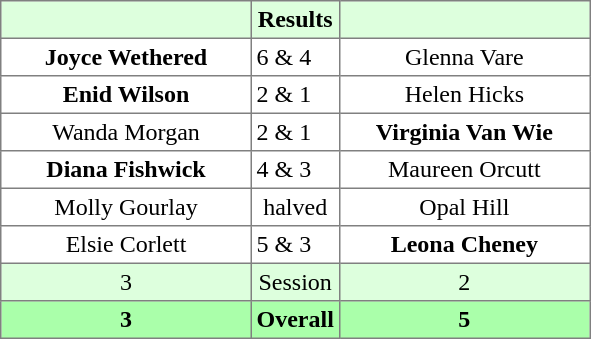<table border="1" cellpadding="3" style="border-collapse: collapse; text-align:center;">
<tr style="background:#ddffdd;">
<th width=160></th>
<th>Results</th>
<th width=160></th>
</tr>
<tr>
<td><strong>Joyce Wethered</strong></td>
<td align=left> 6 & 4</td>
<td>Glenna Vare</td>
</tr>
<tr>
<td><strong>Enid Wilson</strong></td>
<td align=left> 2 & 1</td>
<td>Helen Hicks</td>
</tr>
<tr>
<td>Wanda Morgan</td>
<td align=left> 2 & 1</td>
<td><strong>Virginia Van Wie</strong></td>
</tr>
<tr>
<td><strong>Diana Fishwick</strong></td>
<td align=left> 4 & 3</td>
<td>Maureen Orcutt</td>
</tr>
<tr>
<td>Molly Gourlay</td>
<td>halved</td>
<td>Opal Hill</td>
</tr>
<tr>
<td>Elsie Corlett</td>
<td align=left> 5 & 3</td>
<td><strong>Leona Cheney</strong></td>
</tr>
<tr style="background:#ddffdd;">
<td>3</td>
<td>Session</td>
<td>2</td>
</tr>
<tr style="background:#aaffaa;">
<th>3</th>
<th>Overall</th>
<th>5</th>
</tr>
</table>
